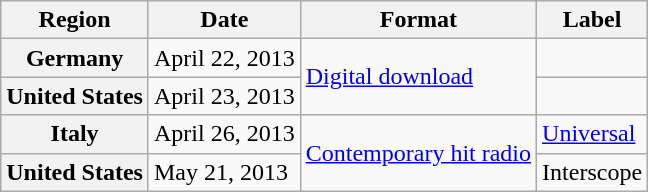<table class="wikitable plainrowheaders">
<tr>
<th>Region</th>
<th>Date</th>
<th>Format</th>
<th>Label</th>
</tr>
<tr>
<th scope="row">Germany</th>
<td>April 22, 2013</td>
<td rowspan="2"><a href='#'>Digital download</a></td>
<td></td>
</tr>
<tr>
<th scope="row">United States</th>
<td>April 23, 2013</td>
<td></td>
</tr>
<tr>
<th scope="row">Italy</th>
<td>April 26, 2013</td>
<td rowspan="2"><a href='#'>Contemporary hit radio</a></td>
<td><a href='#'>Universal</a></td>
</tr>
<tr>
<th scope="row">United States</th>
<td>May 21, 2013</td>
<td>Interscope</td>
</tr>
</table>
